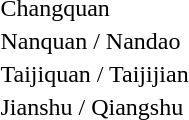<table>
<tr>
<td>Changquan<br></td>
<td></td>
<td></td>
<td></td>
</tr>
<tr>
<td>Nanquan / Nandao<br></td>
<td></td>
<td></td>
<td></td>
</tr>
<tr>
<td>Taijiquan / Taijijian<br></td>
<td></td>
<td></td>
<td></td>
</tr>
<tr>
<td>Jianshu / Qiangshu<br></td>
<td></td>
<td></td>
<td></td>
</tr>
</table>
